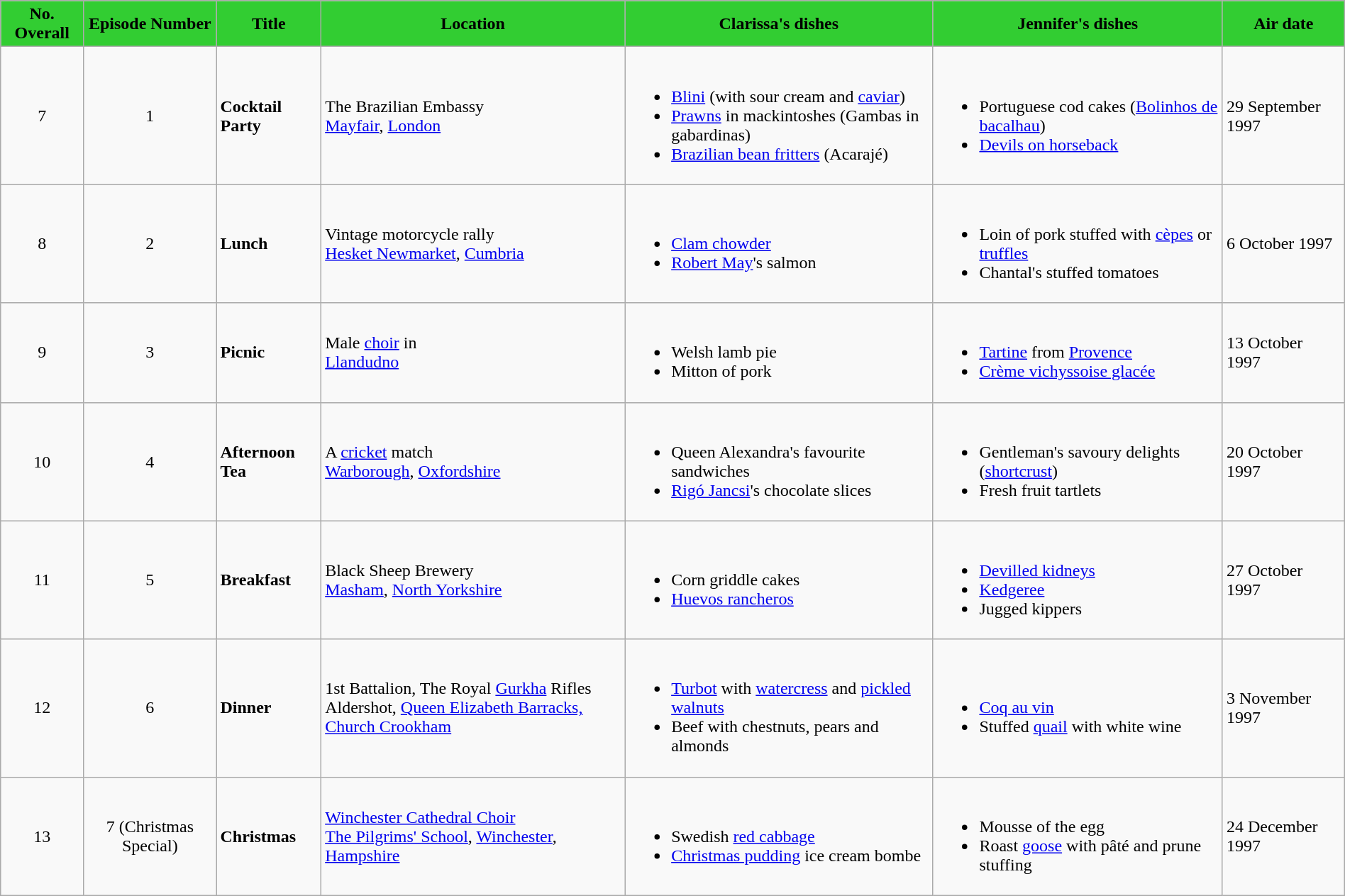<table width="100%" class="wikitable">
<tr style="background:limegreen; text-align:center;">
<td><strong>No. Overall</strong></td>
<td><strong>Episode Number</strong></td>
<td><strong>Title</strong></td>
<td><strong>Location</strong></td>
<td><strong>Clarissa's dishes</strong></td>
<td><strong>Jennifer's dishes</strong></td>
<td><strong>Air date</strong></td>
</tr>
<tr>
<td style="text-align:center;">7</td>
<td style="text-align:center;">1</td>
<td><strong>Cocktail Party</strong></td>
<td>The Brazilian Embassy<br><a href='#'>Mayfair</a>, <a href='#'>London</a></td>
<td><br><ul><li><a href='#'>Blini</a> (with sour cream and <a href='#'>caviar</a>)</li><li><a href='#'>Prawns</a> in mackintoshes (Gambas in gabardinas)</li><li><a href='#'>Brazilian bean fritters</a> (Acarajé)</li></ul></td>
<td><br><ul><li>Portuguese cod cakes (<a href='#'>Bolinhos de bacalhau</a>)</li><li><a href='#'>Devils on horseback</a></li></ul></td>
<td>29 September 1997</td>
</tr>
<tr>
<td style="text-align:center;">8</td>
<td style="text-align:center;">2</td>
<td><strong>Lunch</strong></td>
<td>Vintage motorcycle rally<br><a href='#'>Hesket Newmarket</a>, <a href='#'>Cumbria</a></td>
<td><br><ul><li><a href='#'>Clam chowder</a></li><li><a href='#'>Robert May</a>'s salmon</li></ul></td>
<td><br><ul><li>Loin of pork stuffed with <a href='#'>cèpes</a> or <a href='#'>truffles</a></li><li>Chantal's stuffed tomatoes</li></ul></td>
<td>6 October 1997</td>
</tr>
<tr>
<td style="text-align:center;">9</td>
<td style="text-align:center;">3</td>
<td><strong>Picnic</strong></td>
<td>Male <a href='#'>choir</a> in<br><a href='#'>Llandudno</a></td>
<td><br><ul><li>Welsh lamb pie</li><li>Mitton of pork</li></ul></td>
<td><br><ul><li><a href='#'>Tartine</a> from <a href='#'>Provence</a></li><li><a href='#'>Crème vichyssoise glacée</a></li></ul></td>
<td>13 October 1997</td>
</tr>
<tr>
<td style="text-align:center;">10</td>
<td style="text-align:center;">4</td>
<td><strong>Afternoon Tea</strong></td>
<td>A <a href='#'>cricket</a> match<br><a href='#'>Warborough</a>, <a href='#'>Oxfordshire</a></td>
<td><br><ul><li>Queen Alexandra's favourite sandwiches</li><li><a href='#'>Rigó Jancsi</a>'s chocolate slices</li></ul></td>
<td><br><ul><li>Gentleman's savoury delights (<a href='#'>shortcrust</a>)</li><li>Fresh fruit tartlets</li></ul></td>
<td>20 October 1997</td>
</tr>
<tr>
<td style="text-align:center;">11</td>
<td style="text-align:center;">5</td>
<td><strong>Breakfast</strong></td>
<td>Black Sheep Brewery<br><a href='#'>Masham</a>, <a href='#'>North Yorkshire</a></td>
<td><br><ul><li>Corn griddle cakes</li><li><a href='#'>Huevos rancheros</a></li></ul></td>
<td><br><ul><li><a href='#'>Devilled kidneys</a></li><li><a href='#'>Kedgeree</a></li><li>Jugged kippers</li></ul></td>
<td>27 October 1997</td>
</tr>
<tr>
<td style="text-align:center;">12</td>
<td style="text-align:center;">6</td>
<td><strong>Dinner</strong></td>
<td>1st Battalion, The Royal <a href='#'>Gurkha</a> Rifles<br>Aldershot, <a href='#'>Queen Elizabeth Barracks, Church Crookham</a></td>
<td><br><ul><li><a href='#'>Turbot</a> with <a href='#'>watercress</a> and <a href='#'>pickled walnuts</a></li><li>Beef with chestnuts, pears and almonds</li></ul></td>
<td><br><ul><li><a href='#'>Coq au vin</a></li><li>Stuffed <a href='#'>quail</a> with white wine</li></ul></td>
<td>3 November 1997</td>
</tr>
<tr>
<td style="text-align:center;">13</td>
<td style="text-align:center;">7 (Christmas Special)</td>
<td><strong>Christmas</strong></td>
<td><a href='#'>Winchester Cathedral Choir</a><br><a href='#'>The Pilgrims' School</a>, <a href='#'>Winchester</a>, <a href='#'>Hampshire</a></td>
<td><br><ul><li>Swedish <a href='#'>red cabbage</a></li><li><a href='#'>Christmas pudding</a> ice cream bombe</li></ul></td>
<td><br><ul><li>Mousse of the egg</li><li>Roast <a href='#'>goose</a> with pâté and prune stuffing</li></ul></td>
<td>24 December 1997</td>
</tr>
</table>
